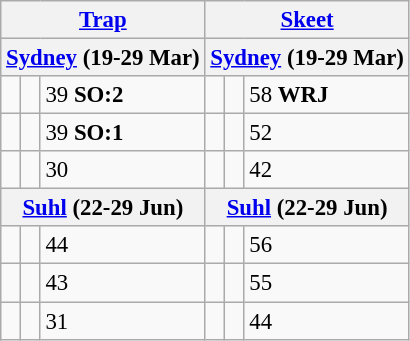<table class="wikitable" style="font-size: 95%">
<tr>
<th colspan="3"><a href='#'>Trap</a></th>
<th colspan="3"><a href='#'>Skeet</a></th>
</tr>
<tr>
<th colspan="3"><strong><a href='#'>Sydney</a>  (19-29 Mar)</strong></th>
<th colspan="3"><strong><a href='#'>Sydney</a>  (19-29 Mar)</strong></th>
</tr>
<tr>
<td></td>
<td></td>
<td>39 <strong>SO:2</strong></td>
<td></td>
<td></td>
<td>58 <strong>WRJ</strong></td>
</tr>
<tr>
<td></td>
<td></td>
<td>39 <strong>SO:1</strong></td>
<td></td>
<td></td>
<td>52</td>
</tr>
<tr>
<td></td>
<td></td>
<td>30</td>
<td></td>
<td></td>
<td>42</td>
</tr>
<tr>
<th colspan="3"><strong><a href='#'>Suhl</a></strong> <strong> (22-29 Jun)</strong></th>
<th colspan="3"><strong><a href='#'>Suhl</a></strong> <strong> (22-29 Jun)</strong></th>
</tr>
<tr>
<td></td>
<td></td>
<td>44</td>
<td></td>
<td></td>
<td>56</td>
</tr>
<tr>
<td></td>
<td></td>
<td>43</td>
<td></td>
<td></td>
<td>55</td>
</tr>
<tr>
<td></td>
<td></td>
<td>31</td>
<td></td>
<td></td>
<td>44</td>
</tr>
</table>
